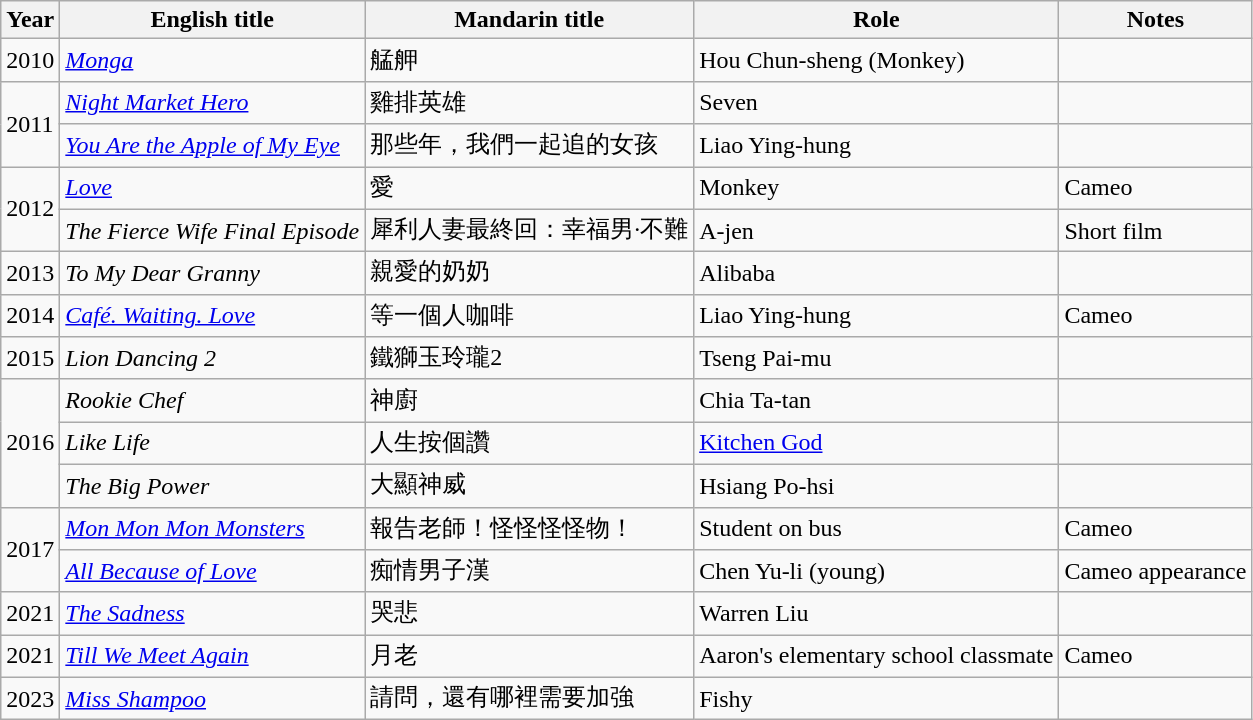<table class="wikitable sortable">
<tr>
<th>Year</th>
<th>English title</th>
<th>Mandarin title</th>
<th>Role</th>
<th class="unsortable">Notes</th>
</tr>
<tr>
<td>2010</td>
<td><em><a href='#'>Monga</a></em></td>
<td>艋舺</td>
<td>Hou Chun-sheng (Monkey)</td>
<td></td>
</tr>
<tr>
<td rowspan="2">2011</td>
<td><em><a href='#'>Night Market Hero</a></em></td>
<td>雞排英雄</td>
<td>Seven</td>
<td></td>
</tr>
<tr>
<td><em><a href='#'>You Are the Apple of My Eye</a></em></td>
<td>那些年，我們一起追的女孩</td>
<td>Liao Ying-hung</td>
<td></td>
</tr>
<tr>
<td rowspan="2">2012</td>
<td><em><a href='#'>Love</a></em></td>
<td>愛</td>
<td>Monkey</td>
<td>Cameo</td>
</tr>
<tr>
<td><em>The Fierce Wife Final Episode</em></td>
<td>犀利人妻最終回：幸福男·不難</td>
<td>A-jen</td>
<td>Short film</td>
</tr>
<tr>
<td>2013</td>
<td><em>To My Dear Granny</em></td>
<td>親愛的奶奶</td>
<td>Alibaba</td>
<td></td>
</tr>
<tr>
<td>2014</td>
<td><em><a href='#'>Café. Waiting. Love</a></em></td>
<td>等一個人咖啡</td>
<td>Liao Ying-hung</td>
<td>Cameo</td>
</tr>
<tr>
<td>2015</td>
<td><em>Lion Dancing 2</em></td>
<td>鐵獅玉玲瓏2</td>
<td>Tseng Pai-mu</td>
<td></td>
</tr>
<tr>
<td rowspan="3">2016</td>
<td><em>Rookie Chef</em></td>
<td>神廚</td>
<td>Chia Ta-tan</td>
<td></td>
</tr>
<tr>
<td><em>Like Life</em></td>
<td>人生按個讚</td>
<td><a href='#'>Kitchen God</a></td>
<td></td>
</tr>
<tr>
<td><em>The Big Power</em></td>
<td>大顯神威</td>
<td>Hsiang Po-hsi</td>
<td></td>
</tr>
<tr>
<td rowspan="2">2017</td>
<td><em><a href='#'>Mon Mon Mon Monsters</a></em></td>
<td>報告老師！怪怪怪怪物！</td>
<td>Student on bus</td>
<td>Cameo</td>
</tr>
<tr>
<td><em><a href='#'>All Because of Love</a></em></td>
<td>痴情男子漢</td>
<td>Chen Yu-li (young)</td>
<td>Cameo appearance</td>
</tr>
<tr>
<td>2021</td>
<td><em><a href='#'>The Sadness</a></em></td>
<td>哭悲</td>
<td>Warren Liu</td>
<td></td>
</tr>
<tr>
<td>2021</td>
<td><em><a href='#'>Till We Meet Again</a></em></td>
<td>月老</td>
<td>Aaron's elementary school classmate</td>
<td>Cameo</td>
</tr>
<tr>
<td>2023</td>
<td><em><a href='#'>Miss Shampoo</a></em></td>
<td>請問，還有哪裡需要加強</td>
<td>Fishy</td>
<td></td>
</tr>
</table>
